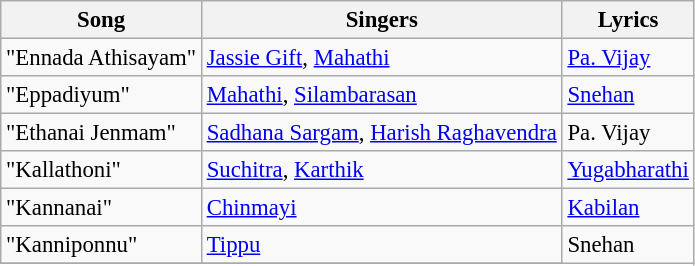<table class="wikitable" style="font-size:95%;">
<tr>
<th>Song</th>
<th>Singers</th>
<th>Lyrics</th>
</tr>
<tr>
<td>"Ennada Athisayam"</td>
<td><a href='#'>Jassie Gift</a>, <a href='#'>Mahathi</a></td>
<td><a href='#'>Pa. Vijay</a></td>
</tr>
<tr>
<td>"Eppadiyum"</td>
<td><a href='#'>Mahathi</a>, <a href='#'>Silambarasan</a></td>
<td><a href='#'>Snehan</a></td>
</tr>
<tr>
<td>"Ethanai Jenmam"</td>
<td><a href='#'>Sadhana Sargam</a>, <a href='#'>Harish Raghavendra</a></td>
<td>Pa. Vijay</td>
</tr>
<tr>
<td>"Kallathoni"</td>
<td><a href='#'>Suchitra</a>, <a href='#'>Karthik</a></td>
<td><a href='#'>Yugabharathi</a></td>
</tr>
<tr>
<td>"Kannanai"</td>
<td><a href='#'>Chinmayi</a></td>
<td><a href='#'>Kabilan</a></td>
</tr>
<tr>
<td>"Kanniponnu"</td>
<td><a href='#'>Tippu</a></td>
<td rowspan=2>Snehan</td>
</tr>
<tr>
</tr>
</table>
